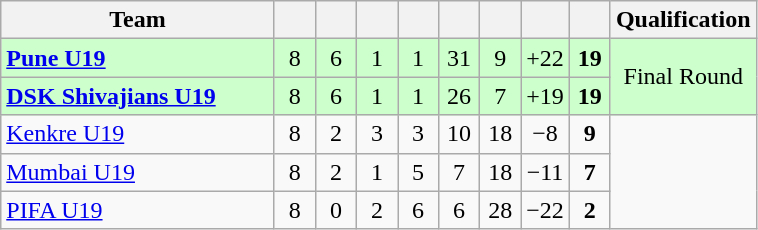<table class="wikitable" style="text-align:center">
<tr>
<th width="175">Team</th>
<th width="20"></th>
<th width="20"></th>
<th width="20"></th>
<th width="20"></th>
<th width="20"></th>
<th width="20"></th>
<th width="20"></th>
<th width="20"></th>
<th width="20">Qualification</th>
</tr>
<tr bgcolor="#ccffcc">
<td align=left><strong><a href='#'>Pune U19</a></strong></td>
<td>8</td>
<td>6</td>
<td>1</td>
<td>1</td>
<td>31</td>
<td>9</td>
<td>+22</td>
<td><strong>19</strong></td>
<td rowspan="2">Final Round</td>
</tr>
<tr bgcolor="#ccffcc">
<td align=left><strong><a href='#'>DSK Shivajians U19</a></strong></td>
<td>8</td>
<td>6</td>
<td>1</td>
<td>1</td>
<td>26</td>
<td>7</td>
<td>+19</td>
<td><strong>19</strong></td>
</tr>
<tr>
<td align=left><a href='#'>Kenkre U19</a></td>
<td>8</td>
<td>2</td>
<td>3</td>
<td>3</td>
<td>10</td>
<td>18</td>
<td>−8</td>
<td><strong>9</strong></td>
</tr>
<tr>
<td align=left><a href='#'>Mumbai U19</a></td>
<td>8</td>
<td>2</td>
<td>1</td>
<td>5</td>
<td>7</td>
<td>18</td>
<td>−11</td>
<td><strong>7</strong></td>
</tr>
<tr>
<td align=left><a href='#'>PIFA U19</a></td>
<td>8</td>
<td>0</td>
<td>2</td>
<td>6</td>
<td>6</td>
<td>28</td>
<td>−22</td>
<td><strong>2</strong></td>
</tr>
</table>
